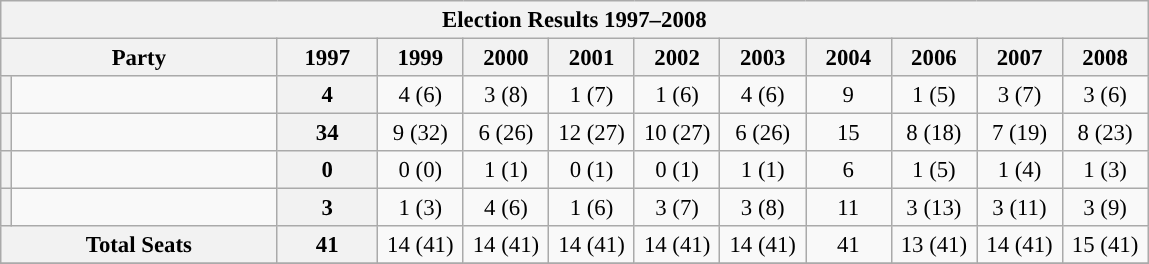<table class="wikitable" style="font-size: 95%;">
<tr>
<th colspan="12">Election Results 1997–2008</th>
</tr>
<tr>
<th colspan="2">Party</th>
<th align="center">1997</th>
<th style="width: 50px">1999</th>
<th style="width: 50px">2000</th>
<th style="width: 50px">2001</th>
<th style="width: 50px">2002</th>
<th style="width: 50px">2003</th>
<th style="width: 50px">2004</th>
<th style="width: 50px">2006</th>
<th style="width: 50px">2007</th>
<th style="width: 50px">2008</th>
</tr>
<tr>
<th style="background-color: "></th>
<td style="width: 170px"><a href='#'></a></td>
<th align="center">4</th>
<td align="center">4 (6)</td>
<td align="center">3 (8)</td>
<td align="center">1 (7)</td>
<td align="center">1 (6)</td>
<td align="center">4 (6)</td>
<td align="center">9</td>
<td align="center">1 (5)</td>
<td align="center">3 (7)</td>
<td align="center">3 (6)</td>
</tr>
<tr>
<th style="background-color: "></th>
<td style="width: 170px"><a href='#'></a></td>
<th align="center">34</th>
<td align="center">9 (32)</td>
<td align="center">6 (26)</td>
<td align="center">12 (27)</td>
<td align="center">10 (27)</td>
<td align="center">6 (26)</td>
<td align="center">15</td>
<td align="center">8 (18)</td>
<td align="center">7 (19)</td>
<td align="center">8 (23)</td>
</tr>
<tr>
<th style="background-color: "></th>
<td style="width: 170px"><a href='#'></a></td>
<th align="center">0</th>
<td align="center">0 (0)</td>
<td align="center">1 (1)</td>
<td align="center">0 (1)</td>
<td align="center">0 (1)</td>
<td align="center">1 (1)</td>
<td align="center">6</td>
<td align="center">1 (5)</td>
<td align="center">1 (4)</td>
<td align="center">1 (3)</td>
</tr>
<tr>
<th style="background-color: "></th>
<td style="width: 170px"></td>
<th align="center">3</th>
<td align="center">1 (3)</td>
<td align="center">4 (6)</td>
<td align="center">1 (6)</td>
<td align="center">3 (7)</td>
<td align="center">3 (8)</td>
<td align="center">11</td>
<td align="center">3 (13)</td>
<td align="center">3 (11)</td>
<td align="center">3 (9)</td>
</tr>
<tr>
<th colspan="2">Total Seats</th>
<th style="width: 60px">41</th>
<td align="center">14 (41)</td>
<td align="center">14 (41)</td>
<td align="center">14 (41)</td>
<td align="center">14 (41)</td>
<td align="center">14 (41)</td>
<td align="center">41</td>
<td align="center">13 (41)</td>
<td align="center">14 (41)</td>
<td align="center">15 (41)</td>
</tr>
<tr>
</tr>
</table>
